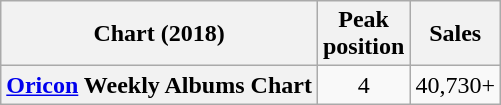<table class="wikitable sortable plainrowheaders" style="text-align:center">
<tr>
<th scope="col">Chart (2018)</th>
<th scope="col">Peak<br> position</th>
<th scope="col">Sales</th>
</tr>
<tr>
<th scope="row"><a href='#'>Oricon</a> Weekly Albums Chart </th>
<td>4</td>
<td>40,730+</td>
</tr>
</table>
